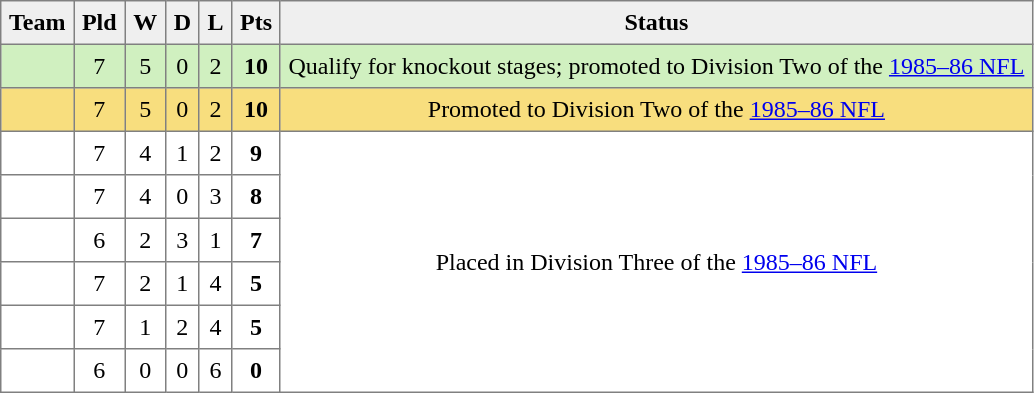<table style=border-collapse:collapse border=1 cellspacing=0 cellpadding=5>
<tr align=center bgcolor=#efefef>
<th>Team</th>
<th>Pld</th>
<th>W</th>
<th>D</th>
<th>L</th>
<th>Pts</th>
<th>Status</th>
</tr>
<tr align=center style="background:#D0F0C0;">
<td style="text-align:left;"> </td>
<td>7</td>
<td>5</td>
<td>0</td>
<td>2</td>
<td><strong>10</strong></td>
<td rowspan=1>Qualify for knockout stages; promoted to Division Two of the <a href='#'>1985–86 NFL</a></td>
</tr>
<tr align=center style="background:#F8DE7E;">
<td style="text-align:left;"> </td>
<td>7</td>
<td>5</td>
<td>0</td>
<td>2</td>
<td><strong>10</strong></td>
<td rowspan=1>Promoted to Division Two of the <a href='#'>1985–86 NFL</a></td>
</tr>
<tr align=center style="background:#FFFFFF;">
<td style="text-align:left;"> </td>
<td>7</td>
<td>4</td>
<td>1</td>
<td>2</td>
<td><strong>9</strong></td>
<td rowspan=6>Placed in Division Three of the <a href='#'>1985–86 NFL</a></td>
</tr>
<tr align=center style="background:#FFFFFF;">
<td style="text-align:left;"> </td>
<td>7</td>
<td>4</td>
<td>0</td>
<td>3</td>
<td><strong>8</strong></td>
</tr>
<tr align=center style="background:#FFFFFF;">
<td style="text-align:left;"> </td>
<td>6</td>
<td>2</td>
<td>3</td>
<td>1</td>
<td><strong>7</strong></td>
</tr>
<tr align=center style="background:#FFFFFF;">
<td style="text-align:left;"> </td>
<td>7</td>
<td>2</td>
<td>1</td>
<td>4</td>
<td><strong>5</strong></td>
</tr>
<tr align=center style="background:#FFFFFF;">
<td style="text-align:left;"> </td>
<td>7</td>
<td>1</td>
<td>2</td>
<td>4</td>
<td><strong>5</strong></td>
</tr>
<tr align=center style="background:#FFFFFF;">
<td style="text-align:left;"> </td>
<td>6</td>
<td>0</td>
<td>0</td>
<td>6</td>
<td><strong>0</strong></td>
</tr>
</table>
